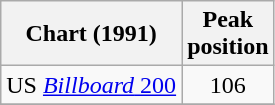<table class="wikitable">
<tr>
<th>Chart (1991)</th>
<th>Peak<br>position</th>
</tr>
<tr>
<td>US <a href='#'><em>Billboard</em> 200</a></td>
<td align="center">106</td>
</tr>
<tr>
</tr>
</table>
